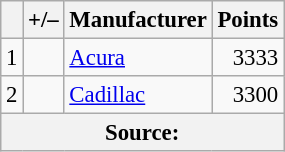<table class="wikitable" style="font-size: 95%;">
<tr>
<th scope="col"></th>
<th scope="col">+/–</th>
<th scope="col">Manufacturer</th>
<th scope="col">Points</th>
</tr>
<tr>
<td align=center>1</td>
<td align="left"></td>
<td> <a href='#'>Acura</a></td>
<td align=right>3333</td>
</tr>
<tr>
<td align=center>2</td>
<td align="left"></td>
<td> <a href='#'>Cadillac</a></td>
<td align=right>3300</td>
</tr>
<tr>
<th colspan=5>Source:</th>
</tr>
</table>
